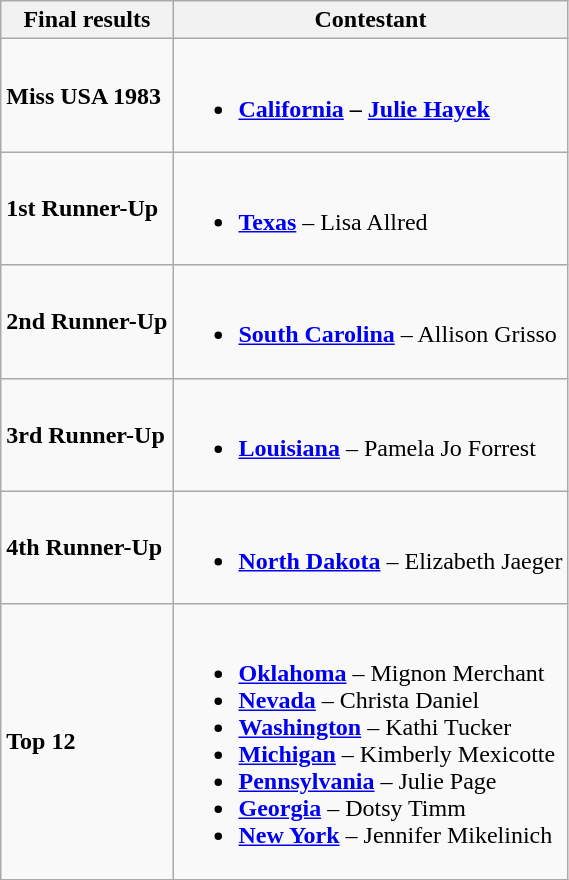<table class="wikitable">
<tr>
<th>Final results</th>
<th>Contestant</th>
</tr>
<tr>
<td><strong>Miss USA 1983</strong></td>
<td><br><ul><li> <strong><a href='#'>California</a> – <a href='#'>Julie Hayek</a></strong></li></ul></td>
</tr>
<tr>
<td><strong>1st Runner-Up</strong></td>
<td><br><ul><li> <strong><a href='#'>Texas</a></strong> – Lisa Allred</li></ul></td>
</tr>
<tr>
<td><strong>2nd Runner-Up</strong></td>
<td><br><ul><li> <strong><a href='#'>South Carolina</a></strong> – Allison Grisso</li></ul></td>
</tr>
<tr>
<td><strong>3rd Runner-Up</strong></td>
<td><br><ul><li> <strong><a href='#'>Louisiana</a></strong> – Pamela Jo Forrest</li></ul></td>
</tr>
<tr>
<td><strong>4th Runner-Up</strong></td>
<td><br><ul><li> <strong><a href='#'>North Dakota</a></strong> – Elizabeth Jaeger</li></ul></td>
</tr>
<tr>
<td><strong>Top 12</strong></td>
<td><br><ul><li> <strong><a href='#'>Oklahoma</a></strong> – Mignon Merchant</li><li> <strong><a href='#'>Nevada</a></strong> – Christa Daniel</li><li> <strong><a href='#'>Washington</a></strong> – Kathi Tucker</li><li> <strong><a href='#'>Michigan</a></strong> – Kimberly Mexicotte</li><li> <strong><a href='#'>Pennsylvania</a></strong> – Julie Page</li><li> <strong><a href='#'>Georgia</a></strong> – Dotsy Timm</li><li> <strong><a href='#'>New York</a></strong> – Jennifer Mikelinich</li></ul></td>
</tr>
</table>
